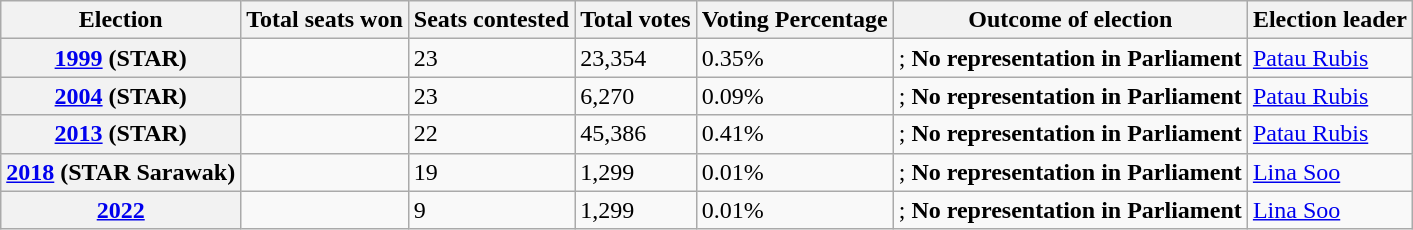<table class="wikitable">
<tr>
<th>Election</th>
<th>Total seats won</th>
<th>Seats contested</th>
<th>Total votes</th>
<th>Voting Percentage</th>
<th>Outcome of election</th>
<th>Election leader</th>
</tr>
<tr>
<th><a href='#'>1999</a> (STAR)</th>
<td></td>
<td>23</td>
<td>23,354</td>
<td>0.35%</td>
<td>; <strong>No representation in Parliament</strong></td>
<td><a href='#'>Patau Rubis</a></td>
</tr>
<tr>
<th><a href='#'>2004</a> (STAR)</th>
<td></td>
<td>23</td>
<td>6,270</td>
<td>0.09%</td>
<td>; <strong>No representation in Parliament</strong></td>
<td><a href='#'>Patau Rubis</a></td>
</tr>
<tr>
<th><a href='#'>2013</a> (STAR)</th>
<td></td>
<td>22</td>
<td>45,386</td>
<td>0.41%</td>
<td>; <strong>No representation in Parliament</strong></td>
<td><a href='#'>Patau Rubis</a></td>
</tr>
<tr>
<th><a href='#'>2018</a> (STAR Sarawak)</th>
<td></td>
<td>19</td>
<td>1,299</td>
<td>0.01%</td>
<td>; <strong>No representation in Parliament</strong></td>
<td><a href='#'>Lina Soo</a></td>
</tr>
<tr>
<th><a href='#'>2022</a></th>
<td></td>
<td>9</td>
<td>1,299</td>
<td>0.01%</td>
<td>; <strong>No representation in Parliament</strong></td>
<td><a href='#'>Lina Soo</a></td>
</tr>
</table>
